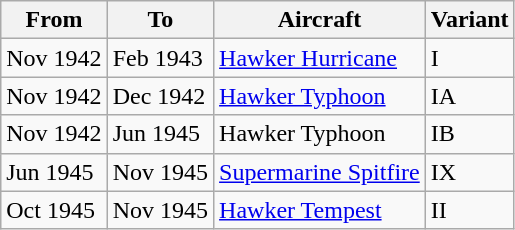<table class="wikitable">
<tr>
<th>From</th>
<th>To</th>
<th>Aircraft</th>
<th>Variant</th>
</tr>
<tr>
<td>Nov 1942</td>
<td>Feb 1943</td>
<td><a href='#'>Hawker Hurricane</a></td>
<td>I</td>
</tr>
<tr>
<td>Nov 1942</td>
<td>Dec 1942</td>
<td><a href='#'>Hawker Typhoon</a></td>
<td>IA</td>
</tr>
<tr>
<td>Nov 1942</td>
<td>Jun 1945</td>
<td>Hawker Typhoon</td>
<td>IB</td>
</tr>
<tr>
<td>Jun 1945</td>
<td>Nov 1945</td>
<td><a href='#'>Supermarine Spitfire</a></td>
<td>IX</td>
</tr>
<tr>
<td>Oct 1945</td>
<td>Nov 1945</td>
<td><a href='#'>Hawker Tempest</a></td>
<td>II</td>
</tr>
</table>
